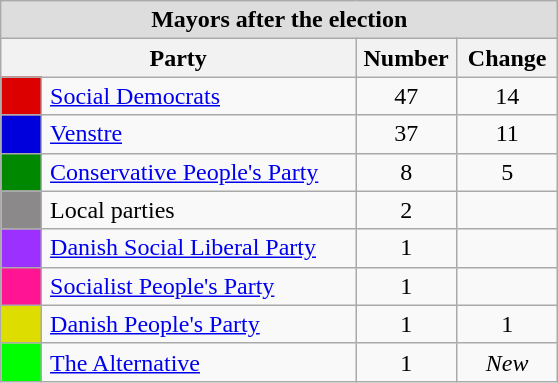<table class="wikitable" style="margin-left:1em;">
<tr>
<td colspan="4" style="background:#dddddd; text-align:center;"><strong>Mayors after the election</strong></td>
</tr>
<tr>
<th colspan="2">Party</th>
<th style="width:60px;">Number</th>
<th style="width:60px;">Change</th>
</tr>
<tr>
<td style="background:#dd0000;"></td>
<td style="padding-left:5px;"><a href='#'>Social Democrats</a></td>
<td style="text-align:center;">47</td>
<td style="text-align:center;"> 14</td>
</tr>
<tr>
<td style="width:20px; background:#0000dd;"></td>
<td style="width:200px; padding-left:5px;"><a href='#'>Venstre</a></td>
<td style="text-align:center;">37</td>
<td style="text-align:center;"> 11</td>
</tr>
<tr>
<td style="background:#008800;"></td>
<td style="padding-left:5px;"><a href='#'>Conservative People's Party</a></td>
<td style="text-align:center;">8</td>
<td style="text-align:center;"> 5</td>
</tr>
<tr>
<td style="background:#8B8989;"></td>
<td style="padding-left:5px;">Local parties</td>
<td style="text-align:center;">2</td>
<td style="text-align:center;"></td>
</tr>
<tr>
<td style="background:#9B30FF;"></td>
<td style="padding-left:5px;"><a href='#'>Danish Social Liberal Party</a></td>
<td style="text-align:center;">1</td>
<td style="text-align:center;"></td>
</tr>
<tr>
<td style="background:#FF1493;"></td>
<td style="padding-left:5px;"><a href='#'>Socialist People's Party</a></td>
<td style="text-align:center;">1</td>
<td style="text-align:center;"></td>
</tr>
<tr>
<td style="background:#dddd00;"></td>
<td style="padding-left:5px;"><a href='#'>Danish People's Party</a></td>
<td style="text-align:center;">1</td>
<td style="text-align:center;"> 1</td>
</tr>
<tr>
<td style="background:#00ff00;"></td>
<td style="padding-left:5px;"><a href='#'>The Alternative</a></td>
<td style="text-align:center;">1</td>
<td style="text-align:center;"><em>New</em></td>
</tr>
</table>
